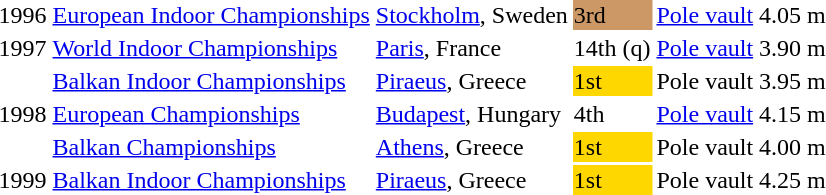<table>
<tr>
<td>1996</td>
<td><a href='#'>European Indoor Championships</a></td>
<td><a href='#'>Stockholm</a>, Sweden</td>
<td bgcolor=cc9966>3rd</td>
<td><a href='#'>Pole vault</a></td>
<td>4.05 m </td>
</tr>
<tr>
<td>1997</td>
<td><a href='#'>World Indoor Championships</a></td>
<td><a href='#'>Paris</a>, France</td>
<td>14th (q)</td>
<td><a href='#'>Pole vault</a></td>
<td>3.90 m</td>
</tr>
<tr>
<td rowspan=3>1998</td>
<td><a href='#'>Balkan Indoor Championships</a></td>
<td><a href='#'>Piraeus</a>, Greece</td>
<td bgcolor=gold>1st</td>
<td>Pole vault</td>
<td>3.95 m </td>
</tr>
<tr>
<td><a href='#'>European Championships</a></td>
<td><a href='#'>Budapest</a>, Hungary</td>
<td>4th</td>
<td><a href='#'>Pole vault</a></td>
<td>4.15 m</td>
</tr>
<tr>
<td><a href='#'>Balkan Championships</a></td>
<td><a href='#'>Athens</a>, Greece</td>
<td bgcolor=gold>1st</td>
<td>Pole vault</td>
<td>4.00 m </td>
</tr>
<tr>
<td>1999</td>
<td><a href='#'>Balkan Indoor Championships</a></td>
<td><a href='#'>Piraeus</a>, Greece</td>
<td bgcolor=gold>1st</td>
<td>Pole vault</td>
<td>4.25 m </td>
</tr>
</table>
